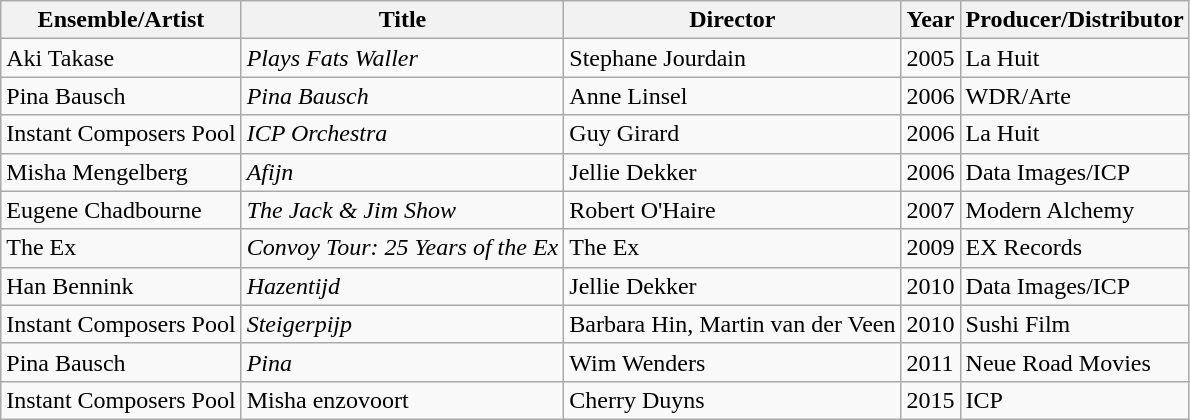<table class="wikitable">
<tr>
<th>Ensemble/Artist</th>
<th>Title</th>
<th>Director</th>
<th>Year</th>
<th>Producer/Distributor</th>
</tr>
<tr>
<td>Aki Takase</td>
<td><em>Plays Fats Waller</em></td>
<td>Stephane Jourdain</td>
<td>2005</td>
<td>La Huit</td>
</tr>
<tr>
<td>Pina Bausch</td>
<td><em>Pina Bausch</em></td>
<td>Anne Linsel</td>
<td>2006</td>
<td>WDR/Arte</td>
</tr>
<tr>
<td>Instant Composers Pool</td>
<td><em>ICP Orchestra</em></td>
<td>Guy Girard</td>
<td>2006</td>
<td>La Huit</td>
</tr>
<tr>
<td>Misha Mengelberg</td>
<td><em>Afijn</em></td>
<td>Jellie Dekker</td>
<td>2006</td>
<td>Data Images/ICP</td>
</tr>
<tr>
<td>Eugene Chadbourne</td>
<td><em>The Jack & Jim Show</em></td>
<td>Robert O'Haire</td>
<td>2007</td>
<td>Modern Alchemy</td>
</tr>
<tr>
<td>The Ex</td>
<td><em>Convoy Tour: 25 Years of the Ex</em></td>
<td>The Ex</td>
<td>2009</td>
<td>EX Records</td>
</tr>
<tr>
<td>Han Bennink</td>
<td><em>Hazentijd</em></td>
<td>Jellie Dekker</td>
<td>2010</td>
<td>Data Images/ICP</td>
</tr>
<tr>
<td>Instant Composers Pool</td>
<td><em>Steigerpijp</em></td>
<td>Barbara Hin, Martin van der Veen</td>
<td>2010</td>
<td>Sushi Film</td>
</tr>
<tr>
<td>Pina Bausch</td>
<td><em>Pina</em></td>
<td>Wim Wenders</td>
<td>2011</td>
<td>Neue Road Movies</td>
</tr>
<tr>
<td>Instant Composers Pool</td>
<td>Misha enzovoort</td>
<td>Cherry Duyns</td>
<td>2015</td>
<td>ICP</td>
</tr>
</table>
